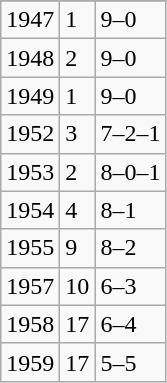<table class="wikitable">
<tr>
</tr>
<tr>
<td>1947</td>
<td>1</td>
<td>9–0</td>
</tr>
<tr>
<td>1948</td>
<td>2</td>
<td>9–0</td>
</tr>
<tr>
<td>1949</td>
<td>1</td>
<td>9–0</td>
</tr>
<tr>
<td>1952</td>
<td>3</td>
<td>7–2–1</td>
</tr>
<tr>
<td>1953</td>
<td>2</td>
<td>8–0–1</td>
</tr>
<tr>
<td>1954</td>
<td>4</td>
<td>8–1</td>
</tr>
<tr>
<td>1955</td>
<td>9</td>
<td>8–2</td>
</tr>
<tr>
<td>1957</td>
<td>10</td>
<td>6–3</td>
</tr>
<tr>
<td>1958</td>
<td>17</td>
<td>6–4</td>
</tr>
<tr>
<td>1959</td>
<td>17</td>
<td>5–5</td>
</tr>
</table>
